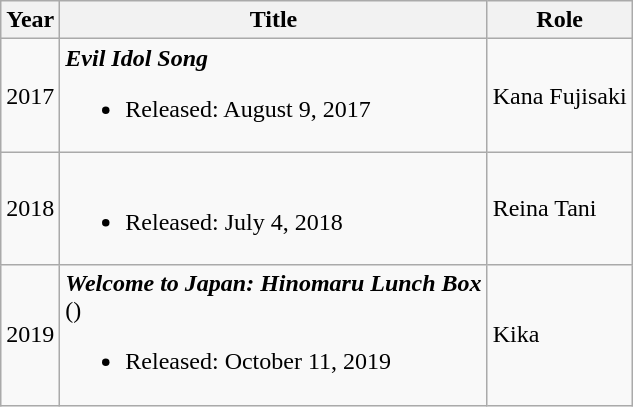<table class="wikitable">
<tr>
<th>Year</th>
<th>Title</th>
<th>Role</th>
</tr>
<tr>
<td>2017</td>
<td><strong><em>Evil Idol Song</em></strong><br><ul><li>Released: August 9, 2017</li></ul></td>
<td>Kana Fujisaki</td>
</tr>
<tr>
<td>2018</td>
<td><br><ul><li>Released: July 4, 2018</li></ul></td>
<td>Reina Tani</td>
</tr>
<tr>
<td>2019</td>
<td><strong><em>Welcome to Japan: Hinomaru Lunch Box</em></strong><br>()<br><ul><li>Released: October 11, 2019</li></ul></td>
<td>Kika</td>
</tr>
</table>
